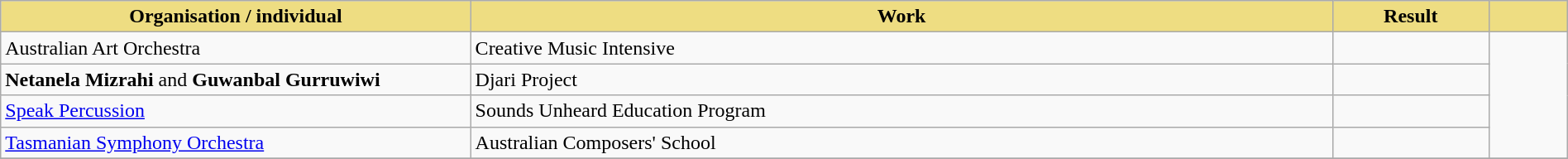<table class="wikitable" width=100%>
<tr>
<th style="width:30%;background:#EEDD82;">Organisation / individual</th>
<th style="width:55%;background:#EEDD82;">Work</th>
<th style="width:10%;background:#EEDD82;">Result</th>
<th style="width:5%;background:#EEDD82;"></th>
</tr>
<tr>
<td>Australian Art Orchestra</td>
<td>Creative Music Intensive</td>
<td></td>
<td rowspan="4"></td>
</tr>
<tr>
<td><strong>Netanela Mizrahi</strong> and <strong>Guwanbal Gurruwiwi</strong></td>
<td>Djari Project</td>
<td></td>
</tr>
<tr>
<td><a href='#'>Speak Percussion</a></td>
<td>Sounds Unheard Education Program</td>
<td></td>
</tr>
<tr>
<td><a href='#'>Tasmanian Symphony Orchestra</a></td>
<td>Australian Composers' School</td>
<td></td>
</tr>
<tr>
</tr>
</table>
